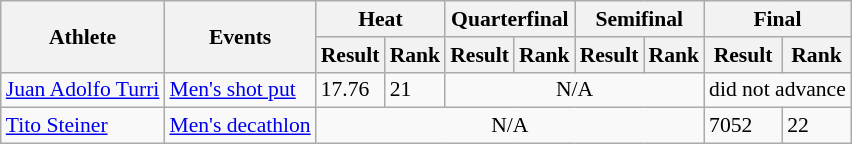<table class=wikitable style="font-size:90%">
<tr>
<th rowspan="2">Athlete</th>
<th rowspan="2">Events</th>
<th colspan="2">Heat</th>
<th colspan="2">Quarterfinal</th>
<th colspan="2">Semifinal</th>
<th colspan="2">Final</th>
</tr>
<tr>
<th>Result</th>
<th>Rank</th>
<th>Result</th>
<th>Rank</th>
<th>Result</th>
<th>Rank</th>
<th>Result</th>
<th>Rank</th>
</tr>
<tr>
<td><a href='#'>Juan Adolfo Turri</a></td>
<td><a href='#'>Men's shot put</a></td>
<td>17.76</td>
<td>21</td>
<td align=center colspan=4>N/A</td>
<td align=center colspan=2>did not advance</td>
</tr>
<tr>
<td><a href='#'>Tito Steiner</a></td>
<td><a href='#'>Men's decathlon</a></td>
<td align=center colspan=6>N/A</td>
<td>7052</td>
<td>22</td>
</tr>
</table>
